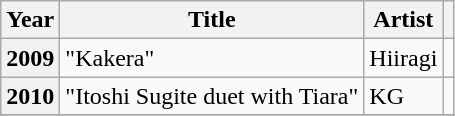<table class="wikitable plainrowheaders sortable">
<tr>
<th scope="col">Year</th>
<th scope="col">Title</th>
<th scope="col">Artist</th>
<th scope="col" class="unsortable"></th>
</tr>
<tr>
<th scope="row">2009</th>
<td>"Kakera"</td>
<td>Hiiragi</td>
<td style="text-align:center"></td>
</tr>
<tr>
<th scope="row">2010</th>
<td>"Itoshi Sugite duet with Tiara"</td>
<td>KG</td>
<td style="text-align:center"></td>
</tr>
<tr>
</tr>
</table>
